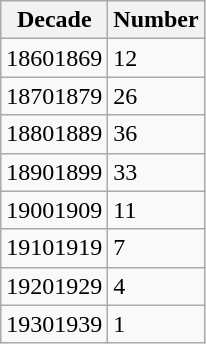<table class="wikitable sortable">
<tr>
<th>Decade</th>
<th>Number</th>
</tr>
<tr>
<td>18601869</td>
<td>12</td>
</tr>
<tr>
<td>18701879</td>
<td>26</td>
</tr>
<tr>
<td>18801889</td>
<td>36</td>
</tr>
<tr>
<td>18901899</td>
<td>33</td>
</tr>
<tr>
<td>19001909</td>
<td>11</td>
</tr>
<tr>
<td>19101919</td>
<td>7</td>
</tr>
<tr>
<td>19201929</td>
<td>4</td>
</tr>
<tr>
<td>19301939</td>
<td>1</td>
</tr>
</table>
